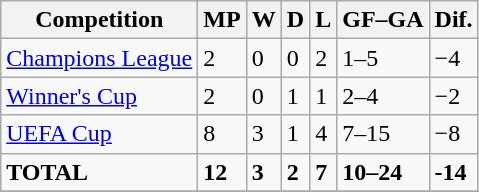<table class="wikitable">
<tr>
<th>Competition</th>
<th>MP</th>
<th>W</th>
<th>D</th>
<th>L</th>
<th>GF–GA</th>
<th>Dif.</th>
</tr>
<tr>
<td><a href='#'>Champions League</a></td>
<td>2</td>
<td>0</td>
<td>0</td>
<td>2</td>
<td>1–5</td>
<td>−4</td>
</tr>
<tr>
<td><a href='#'>Winner's Cup</a></td>
<td>2</td>
<td>0</td>
<td>1</td>
<td>1</td>
<td>2–4</td>
<td>−2</td>
</tr>
<tr>
<td><a href='#'>UEFA Cup</a></td>
<td>8</td>
<td>3</td>
<td>1</td>
<td>4</td>
<td>7–15</td>
<td>−8</td>
</tr>
<tr>
<td><strong>TOTAL</strong></td>
<td><strong>12</strong></td>
<td><strong>3</strong></td>
<td><strong>2</strong></td>
<td><strong>7</strong></td>
<td><strong>10–24</strong></td>
<td><strong>-14</strong></td>
</tr>
<tr>
</tr>
</table>
